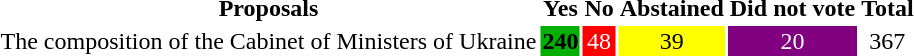<table>
<tr>
<th>Proposals</th>
<th>Yes</th>
<th>No</th>
<th>Abstained</th>
<th>Did not vote</th>
<th>Total</th>
</tr>
<tr ---->
<td>The composition of the Cabinet of Ministers of Ukraine</td>
<td style="text-align:center;background-color:#00B000;"><strong>240</strong></td>
<td style="text-align:center;background-color:red;color:white;">48</td>
<td style="text-align:center;background-color:yellow;">39</td>
<td style="text-align:center;background-color:purple;color:white;">20</td>
<td style="text-align:center;">367</td>
</tr>
<tr>
</tr>
</table>
